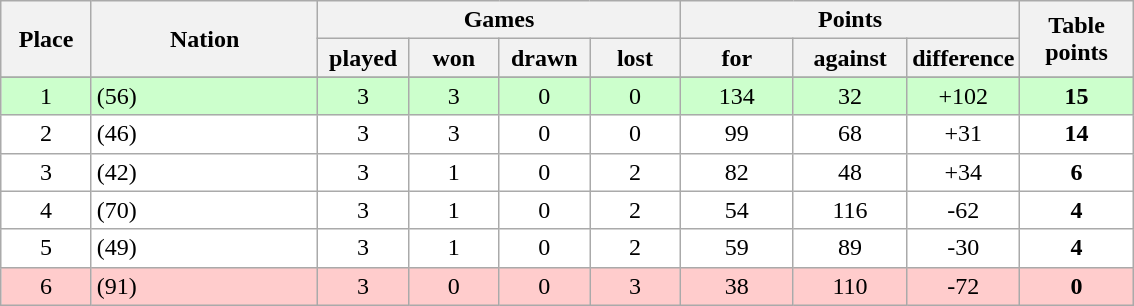<table class="wikitable">
<tr>
<th rowspan="2" width="8%">Place</th>
<th rowspan="2" width="20%">Nation</th>
<th colspan="4" width="32%">Games</th>
<th colspan="3" width="30%">Points</th>
<th rowspan="2" width="10%">Table<br>points</th>
</tr>
<tr>
<th width="8%">played</th>
<th width="8%">won</th>
<th width="8%">drawn</th>
<th width="8%">lost</th>
<th width="10%">for</th>
<th width="10%">against</th>
<th width="10%">difference</th>
</tr>
<tr>
</tr>
<tr bgcolor="#ccffcc" align="center">
<td>1</td>
<td align="left"> (56)</td>
<td>3</td>
<td>3</td>
<td>0</td>
<td>0</td>
<td>134</td>
<td>32</td>
<td>+102</td>
<td><strong>15</strong></td>
</tr>
<tr bgcolor="#ffffff" align="center">
<td>2</td>
<td align="left"> (46)</td>
<td>3</td>
<td>3</td>
<td>0</td>
<td>0</td>
<td>99</td>
<td>68</td>
<td>+31</td>
<td><strong>14</strong></td>
</tr>
<tr bgcolor="#ffffff" align="center">
<td>3</td>
<td align="left"> (42)</td>
<td>3</td>
<td>1</td>
<td>0</td>
<td>2</td>
<td>82</td>
<td>48</td>
<td>+34</td>
<td><strong>6</strong></td>
</tr>
<tr bgcolor="#ffffff" align="center">
<td>4</td>
<td align="left"> (70)</td>
<td>3</td>
<td>1</td>
<td>0</td>
<td>2</td>
<td>54</td>
<td>116</td>
<td>-62</td>
<td><strong>4</strong></td>
</tr>
<tr bgcolor="#ffffff" align="center">
<td>5</td>
<td align="left"> (49)</td>
<td>3</td>
<td>1</td>
<td>0</td>
<td>2</td>
<td>59</td>
<td>89</td>
<td>-30</td>
<td><strong>4</strong></td>
</tr>
<tr style="background:#fcc" align="center">
<td>6</td>
<td align="left"> (91)</td>
<td>3</td>
<td>0</td>
<td>0</td>
<td>3</td>
<td>38</td>
<td>110</td>
<td>-72</td>
<td><strong>0</strong></td>
</tr>
</table>
